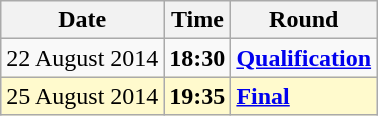<table class="wikitable">
<tr>
<th>Date</th>
<th>Time</th>
<th>Round</th>
</tr>
<tr>
<td>22 August 2014</td>
<td><strong>18:30</strong></td>
<td><strong><a href='#'>Qualification</a></strong></td>
</tr>
<tr style=background:lemonchiffon>
<td>25 August 2014</td>
<td><strong>19:35</strong></td>
<td><strong><a href='#'>Final</a></strong></td>
</tr>
</table>
